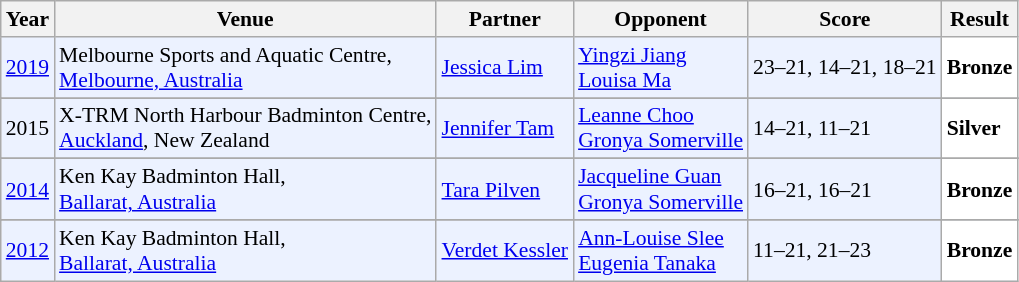<table class="sortable wikitable" style="font-size: 90%;">
<tr>
<th>Year</th>
<th>Venue</th>
<th>Partner</th>
<th>Opponent</th>
<th>Score</th>
<th>Result</th>
</tr>
<tr style="background:#ECF2FF">
<td align="center"><a href='#'>2019</a></td>
<td align="left">Melbourne Sports and Aquatic Centre,<br><a href='#'>Melbourne, Australia</a></td>
<td align="left"> <a href='#'>Jessica Lim</a></td>
<td align="left"> <a href='#'>Yingzi Jiang</a> <br>  <a href='#'>Louisa Ma</a></td>
<td align="left">23–21, 14–21, 18–21</td>
<td style="text-align:left; background:white"> <strong>Bronze</strong></td>
</tr>
<tr>
</tr>
<tr style="background:#ECF2FF">
<td align="center">2015</td>
<td align="left">X-TRM North Harbour Badminton Centre,<br><a href='#'>Auckland</a>, New Zealand</td>
<td align="left"> <a href='#'>Jennifer Tam</a></td>
<td align="left"> <a href='#'>Leanne Choo</a> <br>  <a href='#'>Gronya Somerville</a></td>
<td align="left">14–21, 11–21</td>
<td style="text-align:left; background:white"> <strong>Silver</strong></td>
</tr>
<tr>
</tr>
<tr style="background:#ECF2FF">
<td align="center"><a href='#'>2014</a></td>
<td align="left">Ken Kay Badminton Hall,<br><a href='#'>Ballarat, Australia</a></td>
<td align="left"> <a href='#'>Tara Pilven</a></td>
<td align="left"> <a href='#'>Jacqueline Guan</a> <br>  <a href='#'>Gronya Somerville</a></td>
<td align="left">16–21, 16–21</td>
<td style="text-align:left; background:white"> <strong>Bronze</strong></td>
</tr>
<tr>
</tr>
<tr style="background:#ECF2FF">
<td align="center"><a href='#'>2012</a></td>
<td align="left">Ken Kay Badminton Hall,<br><a href='#'>Ballarat, Australia</a></td>
<td align="left"> <a href='#'>Verdet Kessler</a></td>
<td align="left"> <a href='#'>Ann-Louise Slee</a> <br>  <a href='#'>Eugenia Tanaka</a></td>
<td align="left">11–21, 21–23</td>
<td style="text-align:left; background:white"> <strong>Bronze</strong></td>
</tr>
</table>
